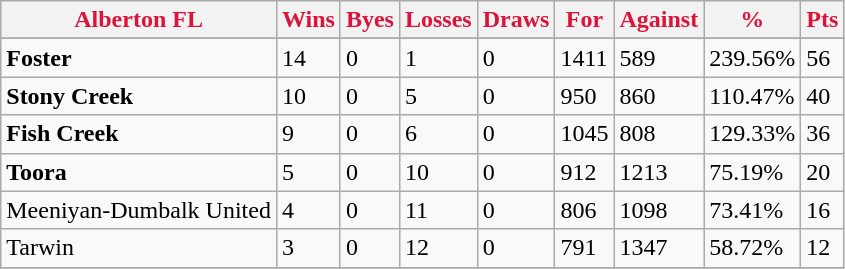<table class="wikitable">
<tr>
<th style="color:crimson">Alberton FL</th>
<th style="color:crimson">Wins</th>
<th style="color:crimson">Byes</th>
<th style="color:crimson">Losses</th>
<th style="color:crimson">Draws</th>
<th style="color:crimson">For</th>
<th style="color:crimson">Against</th>
<th style="color:crimson">%</th>
<th style="color:crimson">Pts</th>
</tr>
<tr>
</tr>
<tr>
</tr>
<tr>
<td><strong>	Foster	</strong></td>
<td>14</td>
<td>0</td>
<td>1</td>
<td>0</td>
<td>1411</td>
<td>589</td>
<td>239.56%</td>
<td>56</td>
</tr>
<tr>
<td><strong>	Stony Creek	</strong></td>
<td>10</td>
<td>0</td>
<td>5</td>
<td>0</td>
<td>950</td>
<td>860</td>
<td>110.47%</td>
<td>40</td>
</tr>
<tr>
<td><strong>	Fish Creek	</strong></td>
<td>9</td>
<td>0</td>
<td>6</td>
<td>0</td>
<td>1045</td>
<td>808</td>
<td>129.33%</td>
<td>36</td>
</tr>
<tr>
<td><strong>	Toora	</strong></td>
<td>5</td>
<td>0</td>
<td>10</td>
<td>0</td>
<td>912</td>
<td>1213</td>
<td>75.19%</td>
<td>20</td>
</tr>
<tr>
<td>Meeniyan-Dumbalk United</td>
<td>4</td>
<td>0</td>
<td>11</td>
<td>0</td>
<td>806</td>
<td>1098</td>
<td>73.41%</td>
<td>16</td>
</tr>
<tr>
<td>Tarwin</td>
<td>3</td>
<td>0</td>
<td>12</td>
<td>0</td>
<td>791</td>
<td>1347</td>
<td>58.72%</td>
<td>12</td>
</tr>
<tr>
</tr>
</table>
